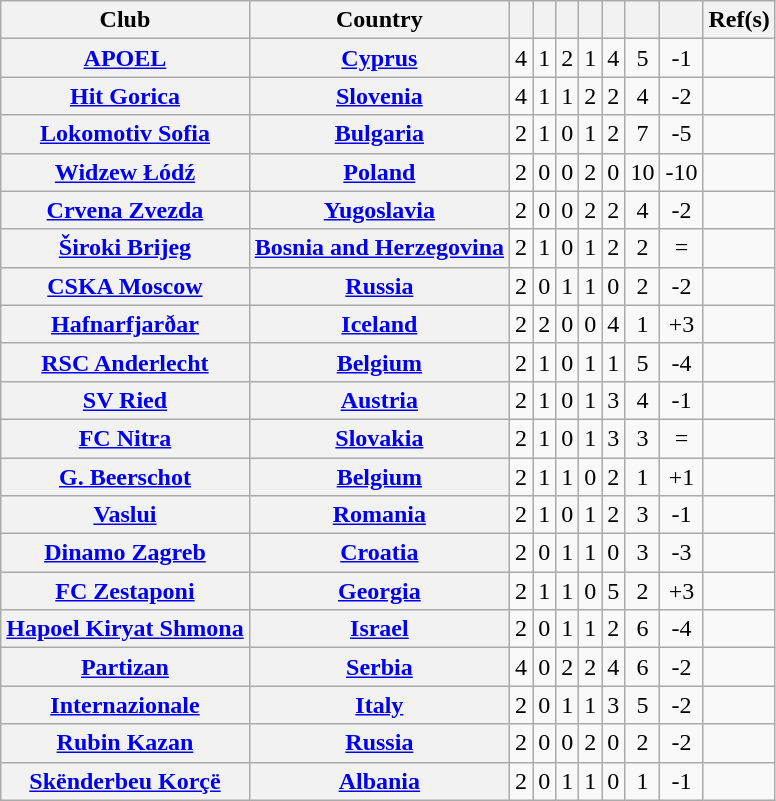<table class="wikitable plainrowheaders sortable" style="text-align:center">
<tr>
<th>Club</th>
<th>Country</th>
<th></th>
<th></th>
<th></th>
<th></th>
<th></th>
<th></th>
<th></th>
<th class=unsortable>Ref(s)</th>
</tr>
<tr>
<th scope=row><a href='#'>APOEL</a></th>
<th scope=row> <a href='#'>Cyprus</a></th>
<td>4</td>
<td>1</td>
<td>2</td>
<td>1</td>
<td>4</td>
<td>5</td>
<td>-1</td>
<td></td>
</tr>
<tr>
<th scope=row><a href='#'>Hit Gorica</a></th>
<th scope=row> <a href='#'>Slovenia</a></th>
<td>4</td>
<td>1</td>
<td>1</td>
<td>2</td>
<td>2</td>
<td>4</td>
<td>-2</td>
<td></td>
</tr>
<tr>
<th scope=row><a href='#'>Lokomotiv Sofia</a></th>
<th scope=row> <a href='#'>Bulgaria</a></th>
<td>2</td>
<td>1</td>
<td>0</td>
<td>1</td>
<td>2</td>
<td>7</td>
<td>-5</td>
<td></td>
</tr>
<tr>
<th scope=row><a href='#'>Widzew Łódź</a></th>
<th scope=row> <a href='#'>Poland</a></th>
<td>2</td>
<td>0</td>
<td>0</td>
<td>2</td>
<td>0</td>
<td>10</td>
<td>-10</td>
<td></td>
</tr>
<tr>
<th scope=row><a href='#'>Crvena Zvezda</a></th>
<th scope=row> <a href='#'>Yugoslavia</a></th>
<td>2</td>
<td>0</td>
<td>0</td>
<td>2</td>
<td>2</td>
<td>4</td>
<td>-2</td>
<td></td>
</tr>
<tr>
<th scope=row><a href='#'>Široki Brijeg</a></th>
<th scope=row> <a href='#'>Bosnia and Herzegovina</a></th>
<td>2</td>
<td>1</td>
<td>0</td>
<td>1</td>
<td>2</td>
<td>2</td>
<td>=</td>
<td></td>
</tr>
<tr>
<th scope=row><a href='#'>CSKA Moscow</a></th>
<th scope=row> <a href='#'>Russia</a></th>
<td>2</td>
<td>0</td>
<td>1</td>
<td>1</td>
<td>0</td>
<td>2</td>
<td>-2</td>
<td></td>
</tr>
<tr>
<th scope=row><a href='#'>Hafnarfjarðar</a></th>
<th scope=row> <a href='#'>Iceland</a></th>
<td>2</td>
<td>2</td>
<td>0</td>
<td>0</td>
<td>4</td>
<td>1</td>
<td>+3</td>
<td></td>
</tr>
<tr>
<th scope=row><a href='#'>RSC Anderlecht</a></th>
<th scope=row> <a href='#'>Belgium</a></th>
<td>2</td>
<td>1</td>
<td>0</td>
<td>1</td>
<td>1</td>
<td>5</td>
<td>-4</td>
<td></td>
</tr>
<tr>
<th scope=row><a href='#'>SV Ried</a></th>
<th scope=row> <a href='#'>Austria</a></th>
<td>2</td>
<td>1</td>
<td>0</td>
<td>1</td>
<td>3</td>
<td>4</td>
<td>-1</td>
<td></td>
</tr>
<tr>
<th scope=row><a href='#'>FC Nitra</a></th>
<th scope=row> <a href='#'>Slovakia</a></th>
<td>2</td>
<td>1</td>
<td>0</td>
<td>1</td>
<td>3</td>
<td>3</td>
<td>=</td>
<td></td>
</tr>
<tr>
<th scope=row><a href='#'>G. Beerschot</a></th>
<th scope=row> <a href='#'>Belgium</a></th>
<td>2</td>
<td>1</td>
<td>1</td>
<td>0</td>
<td>2</td>
<td>1</td>
<td>+1</td>
<td></td>
</tr>
<tr>
<th scope=row><a href='#'>Vaslui</a></th>
<th scope=row> <a href='#'>Romania</a></th>
<td>2</td>
<td>1</td>
<td>0</td>
<td>1</td>
<td>2</td>
<td>3</td>
<td>-1</td>
<td></td>
</tr>
<tr>
<th scope=row><a href='#'>Dinamo Zagreb</a></th>
<th scope=row> <a href='#'>Croatia</a></th>
<td>2</td>
<td>0</td>
<td>1</td>
<td>1</td>
<td>0</td>
<td>3</td>
<td>-3</td>
<td></td>
</tr>
<tr>
<th scope=row><a href='#'>FC Zestaponi</a></th>
<th scope=row> <a href='#'>Georgia</a></th>
<td>2</td>
<td>1</td>
<td>1</td>
<td>0</td>
<td>5</td>
<td>2</td>
<td>+3</td>
<td></td>
</tr>
<tr>
<th scope=row><a href='#'>Hapoel Kiryat Shmona</a></th>
<th scope=row> <a href='#'>Israel</a></th>
<td>2</td>
<td>0</td>
<td>1</td>
<td>1</td>
<td>2</td>
<td>6</td>
<td>-4</td>
<td></td>
</tr>
<tr>
<th scope=row><a href='#'>Partizan</a></th>
<th scope=row> <a href='#'>Serbia</a></th>
<td>4</td>
<td>0</td>
<td>2</td>
<td>2</td>
<td>4</td>
<td>6</td>
<td>-2</td>
<td></td>
</tr>
<tr>
<th scope=row><a href='#'>Internazionale</a></th>
<th scope=row> <a href='#'>Italy</a></th>
<td>2</td>
<td>0</td>
<td>1</td>
<td>1</td>
<td>3</td>
<td>5</td>
<td>-2</td>
<td></td>
</tr>
<tr>
<th scope=row><a href='#'>Rubin Kazan</a></th>
<th scope=row> <a href='#'>Russia</a></th>
<td>2</td>
<td>0</td>
<td>0</td>
<td>2</td>
<td>0</td>
<td>2</td>
<td>-2</td>
<td></td>
</tr>
<tr>
<th scope=row><a href='#'>Skënderbeu Korçë</a></th>
<th scope=row> <a href='#'>Albania</a></th>
<td>2</td>
<td>0</td>
<td>1</td>
<td>1</td>
<td>0</td>
<td>1</td>
<td>-1</td>
<td></td>
</tr>
</table>
